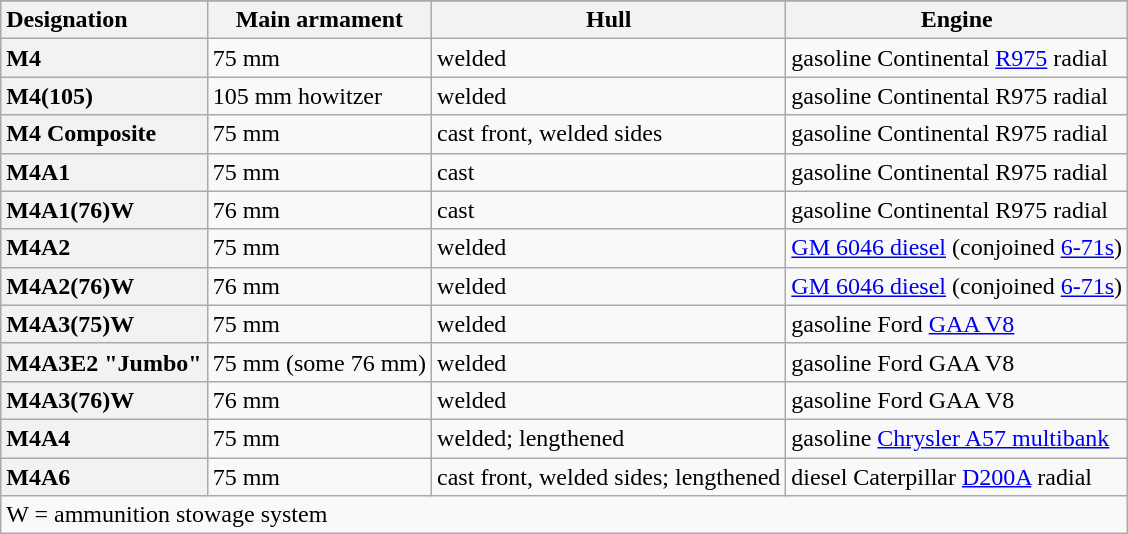<table class="wikitable">
<tr>
</tr>
<tr>
<th style="text-align: left;">Designation</th>
<th>Main armament</th>
<th>Hull</th>
<th>Engine</th>
</tr>
<tr>
<th style="text-align: left;">M4</th>
<td>75 mm</td>
<td>welded</td>
<td>gasoline Continental <a href='#'>R975</a> radial</td>
</tr>
<tr>
<th style="text-align: left;">M4(105)</th>
<td>105 mm howitzer</td>
<td>welded</td>
<td>gasoline Continental R975 radial</td>
</tr>
<tr>
<th style="text-align: left;">M4 Composite</th>
<td>75 mm</td>
<td>cast front, welded sides</td>
<td>gasoline Continental R975 radial</td>
</tr>
<tr>
<th style="text-align: left;">M4A1</th>
<td>75 mm</td>
<td>cast</td>
<td>gasoline Continental R975 radial</td>
</tr>
<tr>
<th style="text-align: left;">M4A1(76)W</th>
<td>76 mm</td>
<td>cast</td>
<td>gasoline Continental R975 radial</td>
</tr>
<tr>
<th style="text-align: left;">M4A2</th>
<td>75 mm</td>
<td>welded</td>
<td><a href='#'>GM 6046 diesel</a> (conjoined <a href='#'>6-71s</a>)</td>
</tr>
<tr>
<th style="text-align: left;">M4A2(76)W</th>
<td>76 mm</td>
<td>welded</td>
<td><a href='#'>GM 6046 diesel</a> (conjoined <a href='#'>6-71s</a>)</td>
</tr>
<tr>
<th style="text-align: left;">M4A3(75)W</th>
<td>75 mm</td>
<td>welded</td>
<td>gasoline Ford <a href='#'>GAA V8</a></td>
</tr>
<tr>
<th style="text-align: left;">M4A3E2 "Jumbo"</th>
<td>75 mm (some 76 mm)</td>
<td>welded</td>
<td>gasoline Ford GAA V8</td>
</tr>
<tr>
<th style="text-align: left;">M4A3(76)W</th>
<td>76 mm</td>
<td>welded</td>
<td>gasoline Ford GAA V8</td>
</tr>
<tr>
<th style="text-align: left;">M4A4</th>
<td>75 mm</td>
<td>welded; lengthened</td>
<td>gasoline <a href='#'>Chrysler A57 multibank</a></td>
</tr>
<tr>
<th style="text-align: left;">M4A6</th>
<td>75 mm</td>
<td>cast front, welded sides; lengthened</td>
<td>diesel Caterpillar <a href='#'>D200A</a> radial</td>
</tr>
<tr>
<td colspan=4 style="text-align: left;">W = ammunition stowage system</td>
</tr>
</table>
